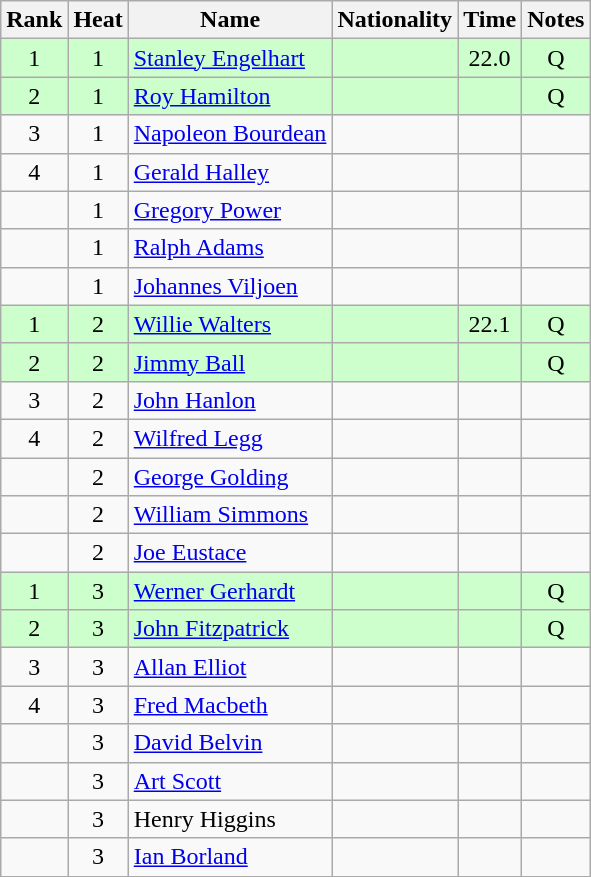<table class="wikitable sortable" style="text-align:center">
<tr>
<th>Rank</th>
<th>Heat</th>
<th>Name</th>
<th>Nationality</th>
<th>Time</th>
<th>Notes</th>
</tr>
<tr bgcolor=ccffcc>
<td>1</td>
<td>1</td>
<td align=left><a href='#'>Stanley Engelhart</a></td>
<td align=left></td>
<td>22.0</td>
<td>Q</td>
</tr>
<tr bgcolor=ccffcc>
<td>2</td>
<td>1</td>
<td align=left><a href='#'>Roy Hamilton</a></td>
<td align=left></td>
<td></td>
<td>Q</td>
</tr>
<tr>
<td>3</td>
<td>1</td>
<td align=left><a href='#'>Napoleon Bourdean</a></td>
<td align=left></td>
<td></td>
<td></td>
</tr>
<tr>
<td>4</td>
<td>1</td>
<td align=left><a href='#'>Gerald Halley</a></td>
<td align=left></td>
<td></td>
<td></td>
</tr>
<tr>
<td></td>
<td>1</td>
<td align=left><a href='#'>Gregory Power</a></td>
<td align=left></td>
<td></td>
<td></td>
</tr>
<tr>
<td></td>
<td>1</td>
<td align=left><a href='#'>Ralph Adams</a></td>
<td align=left></td>
<td></td>
<td></td>
</tr>
<tr>
<td></td>
<td>1</td>
<td align=left><a href='#'>Johannes Viljoen</a></td>
<td align=left></td>
<td></td>
<td></td>
</tr>
<tr bgcolor=ccffcc>
<td>1</td>
<td>2</td>
<td align=left><a href='#'>Willie Walters</a></td>
<td align=left></td>
<td>22.1</td>
<td>Q</td>
</tr>
<tr bgcolor=ccffcc>
<td>2</td>
<td>2</td>
<td align=left><a href='#'>Jimmy Ball</a></td>
<td align=left></td>
<td></td>
<td>Q</td>
</tr>
<tr>
<td>3</td>
<td>2</td>
<td align=left><a href='#'>John Hanlon</a></td>
<td align=left></td>
<td></td>
<td></td>
</tr>
<tr>
<td>4</td>
<td>2</td>
<td align=left><a href='#'>Wilfred Legg</a></td>
<td align=left></td>
<td></td>
<td></td>
</tr>
<tr>
<td></td>
<td>2</td>
<td align=left><a href='#'>George Golding</a></td>
<td align=left></td>
<td></td>
<td></td>
</tr>
<tr>
<td></td>
<td>2</td>
<td align=left><a href='#'>William Simmons</a></td>
<td align=left></td>
<td></td>
<td></td>
</tr>
<tr>
<td></td>
<td>2</td>
<td align=left><a href='#'>Joe Eustace</a></td>
<td align=left></td>
<td></td>
<td></td>
</tr>
<tr bgcolor=ccffcc>
<td>1</td>
<td>3</td>
<td align=left><a href='#'>Werner Gerhardt</a></td>
<td align=left></td>
<td></td>
<td>Q</td>
</tr>
<tr bgcolor=ccffcc>
<td>2</td>
<td>3</td>
<td align=left><a href='#'>John Fitzpatrick</a></td>
<td align=left></td>
<td></td>
<td>Q</td>
</tr>
<tr>
<td>3</td>
<td>3</td>
<td align=left><a href='#'>Allan Elliot</a></td>
<td align=left></td>
<td></td>
<td></td>
</tr>
<tr>
<td>4</td>
<td>3</td>
<td align=left><a href='#'>Fred Macbeth</a></td>
<td align=left></td>
<td></td>
<td></td>
</tr>
<tr>
<td></td>
<td>3</td>
<td align=left><a href='#'>David Belvin</a></td>
<td align=left></td>
<td></td>
<td></td>
</tr>
<tr>
<td></td>
<td>3</td>
<td align=left><a href='#'>Art Scott</a></td>
<td align=left></td>
<td></td>
<td></td>
</tr>
<tr>
<td></td>
<td>3</td>
<td align=left>Henry Higgins</td>
<td align=left></td>
<td></td>
<td></td>
</tr>
<tr>
<td></td>
<td>3</td>
<td align=left><a href='#'>Ian Borland</a></td>
<td align=left></td>
<td></td>
<td></td>
</tr>
</table>
